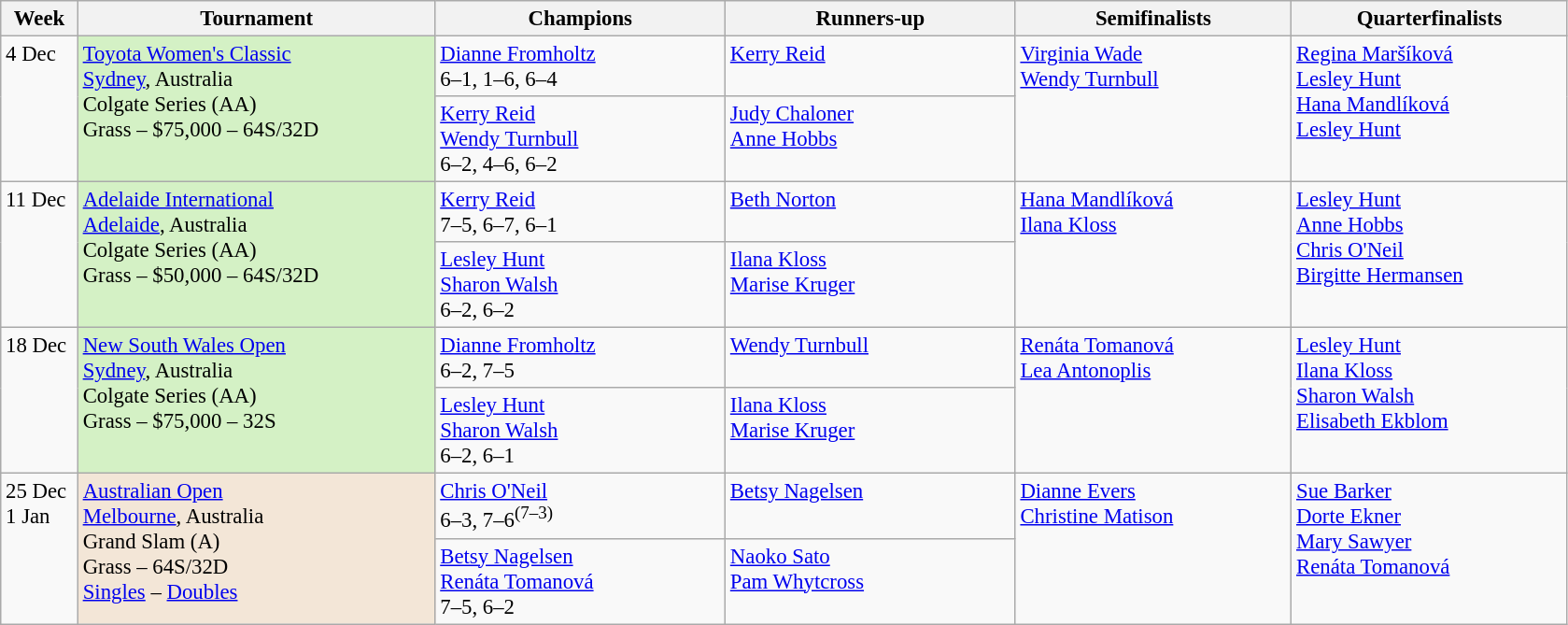<table class=wikitable style=font-size:95%>
<tr>
<th style="width:48px;">Week</th>
<th style="width:248px;">Tournament</th>
<th style="width:200px;">Champions</th>
<th style="width:200px;">Runners-up</th>
<th style="width:190px;">Semifinalists</th>
<th style="width:190px;">Quarterfinalists</th>
</tr>
<tr valign=top>
<td rowspan=2>4 Dec</td>
<td style="background:#D4F1C5;" rowspan="2"><a href='#'>Toyota Women's Classic</a><br><a href='#'>Sydney</a>, Australia <br>Colgate Series (AA)<br>Grass – $75,000 – 64S/32D</td>
<td> <a href='#'>Dianne Fromholtz</a><br> 6–1, 1–6, 6–4</td>
<td> <a href='#'>Kerry Reid</a></td>
<td rowspan=2> <a href='#'>Virginia Wade</a><br> <a href='#'>Wendy Turnbull</a></td>
<td rowspan=2> <a href='#'>Regina Maršíková</a> <br>  <a href='#'>Lesley Hunt</a><br>  <a href='#'>Hana Mandlíková</a><br> <a href='#'>Lesley Hunt</a></td>
</tr>
<tr valign=top>
<td> <a href='#'>Kerry Reid</a> <br>  <a href='#'>Wendy Turnbull</a><br>6–2, 4–6, 6–2</td>
<td> <a href='#'>Judy Chaloner</a> <br>  <a href='#'>Anne Hobbs</a></td>
</tr>
<tr valign=top>
<td rowspan=2>11 Dec</td>
<td style="background:#D4F1C5;" rowspan="2"><a href='#'>Adelaide International</a><br><a href='#'>Adelaide</a>, Australia<br>Colgate Series (AA)<br>Grass – $50,000 – 64S/32D</td>
<td> <a href='#'>Kerry Reid</a><br> 7–5, 6–7, 6–1</td>
<td> <a href='#'>Beth Norton</a></td>
<td rowspan=2> <a href='#'>Hana Mandlíková</a><br> <a href='#'>Ilana Kloss</a></td>
<td rowspan=2> <a href='#'>Lesley Hunt</a><br> <a href='#'>Anne Hobbs</a><br> <a href='#'>Chris O'Neil</a> <br> <a href='#'>Birgitte Hermansen</a></td>
</tr>
<tr valign=top>
<td> <a href='#'>Lesley Hunt</a> <br>  <a href='#'>Sharon Walsh</a><br> 6–2, 6–2</td>
<td> <a href='#'>Ilana Kloss</a><br>  <a href='#'>Marise Kruger</a></td>
</tr>
<tr valign=top>
<td rowspan=2>18 Dec</td>
<td style="background:#D4F1C5;" rowspan="2"><a href='#'>New South Wales Open</a><br><a href='#'>Sydney</a>, Australia <br>Colgate Series (AA)<br>Grass – $75,000 – 32S</td>
<td> <a href='#'>Dianne Fromholtz</a><br> 6–2, 7–5</td>
<td> <a href='#'>Wendy Turnbull</a></td>
<td rowspan=2> <a href='#'>Renáta Tomanová</a><br> <a href='#'>Lea Antonoplis</a></td>
<td rowspan=2> <a href='#'>Lesley Hunt</a><br> <a href='#'>Ilana Kloss</a><br> <a href='#'>Sharon Walsh</a> <br> <a href='#'>Elisabeth Ekblom</a></td>
</tr>
<tr valign=top>
<td> <a href='#'>Lesley Hunt</a> <br>  <a href='#'>Sharon Walsh</a><br> 6–2, 6–1</td>
<td> <a href='#'>Ilana Kloss</a><br>  <a href='#'>Marise Kruger</a></td>
</tr>
<tr valign=top>
<td rowspan=2>25 Dec<br>1 Jan</td>
<td style="background:#F3E6D7;" rowspan="2"><a href='#'>Australian Open</a><br> <a href='#'>Melbourne</a>, Australia<br>Grand Slam (A)<br>Grass – 64S/32D<br><a href='#'>Singles</a> – <a href='#'>Doubles</a></td>
<td> <a href='#'>Chris O'Neil</a><br>6–3, 7–6<sup>(7–3)</sup></td>
<td> <a href='#'>Betsy Nagelsen</a></td>
<td rowspan=2> <a href='#'>Dianne Evers</a><br> <a href='#'>Christine Matison</a></td>
<td rowspan=2> <a href='#'>Sue Barker</a><br> <a href='#'>Dorte Ekner</a><br> <a href='#'>Mary Sawyer</a><br> <a href='#'>Renáta Tomanová</a></td>
</tr>
<tr valign=top>
<td> <a href='#'>Betsy Nagelsen</a> <br>  <a href='#'>Renáta Tomanová</a><br> 7–5, 6–2</td>
<td> <a href='#'>Naoko Sato</a><br>  <a href='#'>Pam Whytcross</a></td>
</tr>
</table>
